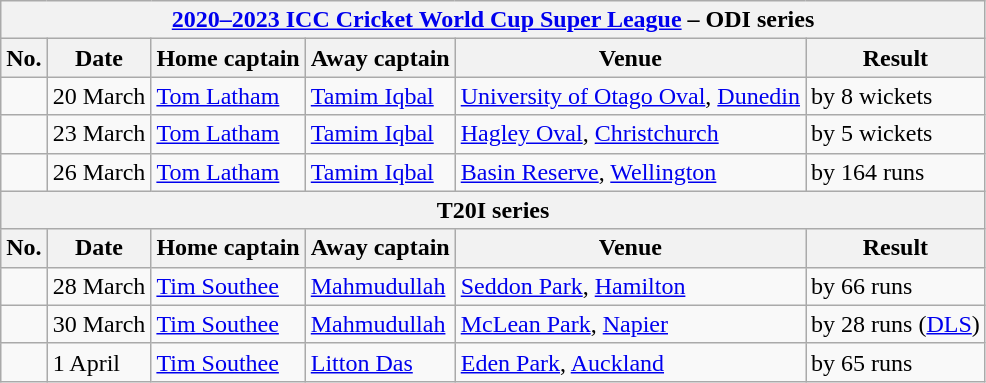<table class="wikitable">
<tr>
<th colspan="9"><a href='#'>2020–2023 ICC Cricket World Cup Super League</a> – ODI series</th>
</tr>
<tr>
<th>No.</th>
<th>Date</th>
<th>Home captain</th>
<th>Away captain</th>
<th>Venue</th>
<th>Result</th>
</tr>
<tr>
<td></td>
<td>20 March</td>
<td><a href='#'>Tom Latham</a></td>
<td><a href='#'>Tamim Iqbal</a></td>
<td><a href='#'>University of Otago Oval</a>, <a href='#'>Dunedin</a></td>
<td> by 8 wickets</td>
</tr>
<tr>
<td></td>
<td>23 March</td>
<td><a href='#'>Tom Latham</a></td>
<td><a href='#'>Tamim Iqbal</a></td>
<td><a href='#'>Hagley Oval</a>, <a href='#'>Christchurch</a></td>
<td> by 5 wickets</td>
</tr>
<tr>
<td></td>
<td>26 March</td>
<td><a href='#'>Tom Latham</a></td>
<td><a href='#'>Tamim Iqbal</a></td>
<td><a href='#'>Basin Reserve</a>, <a href='#'>Wellington</a></td>
<td> by 164 runs</td>
</tr>
<tr>
<th colspan="9">T20I series</th>
</tr>
<tr>
<th>No.</th>
<th>Date</th>
<th>Home captain</th>
<th>Away captain</th>
<th>Venue</th>
<th>Result</th>
</tr>
<tr>
<td></td>
<td>28 March</td>
<td><a href='#'>Tim Southee</a></td>
<td><a href='#'>Mahmudullah</a></td>
<td><a href='#'>Seddon Park</a>, <a href='#'>Hamilton</a></td>
<td> by 66 runs</td>
</tr>
<tr>
<td></td>
<td>30 March</td>
<td><a href='#'>Tim Southee</a></td>
<td><a href='#'>Mahmudullah</a></td>
<td><a href='#'>McLean Park</a>, <a href='#'>Napier</a></td>
<td> by 28 runs (<a href='#'>DLS</a>)</td>
</tr>
<tr>
<td></td>
<td>1 April</td>
<td><a href='#'>Tim Southee</a></td>
<td><a href='#'>Litton Das</a></td>
<td><a href='#'>Eden Park</a>, <a href='#'>Auckland</a></td>
<td> by 65 runs</td>
</tr>
</table>
